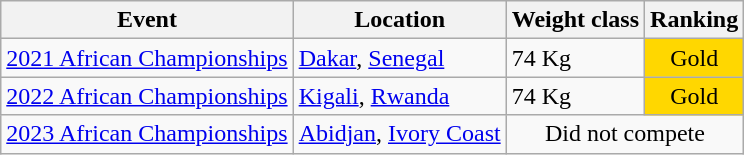<table class="wikitable sortable">
<tr>
<th>Event</th>
<th>Location</th>
<th>Weight class</th>
<th>Ranking</th>
</tr>
<tr>
<td><a href='#'>2021 African Championships</a></td>
<td><a href='#'>Dakar</a>, <a href='#'>Senegal</a></td>
<td>74 Kg</td>
<td bgcolor="gold" align="center">Gold</td>
</tr>
<tr>
<td><a href='#'>2022 African Championships</a></td>
<td><a href='#'>Kigali</a>, <a href='#'>Rwanda</a></td>
<td>74 Kg</td>
<td bgcolor="gold" align="center">Gold</td>
</tr>
<tr>
<td><a href='#'>2023 African Championships</a></td>
<td><a href='#'>Abidjan</a>, <a href='#'>Ivory Coast</a></td>
<td colspan="2" align="center">Did not compete</td>
</tr>
</table>
